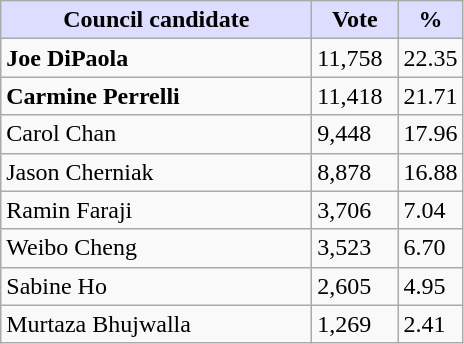<table class="wikitable">
<tr>
<th style="background:#ddf; width:200px;">Council candidate</th>
<th style="background:#ddf; width:50px;">Vote</th>
<th style="background:#ddf; width:30px;">%</th>
</tr>
<tr>
<td><strong>Joe DiPaola</strong></td>
<td>11,758</td>
<td>22.35</td>
</tr>
<tr>
<td><strong>Carmine Perrelli</strong></td>
<td>11,418</td>
<td>21.71</td>
</tr>
<tr>
<td>Carol Chan</td>
<td>9,448</td>
<td>17.96</td>
</tr>
<tr>
<td>Jason Cherniak</td>
<td>8,878</td>
<td>16.88</td>
</tr>
<tr>
<td>Ramin Faraji</td>
<td>3,706</td>
<td>7.04</td>
</tr>
<tr>
<td>Weibo Cheng</td>
<td>3,523</td>
<td>6.70</td>
</tr>
<tr>
<td>Sabine Ho</td>
<td>2,605</td>
<td>4.95</td>
</tr>
<tr>
<td>Murtaza Bhujwalla</td>
<td>1,269</td>
<td>2.41</td>
</tr>
</table>
